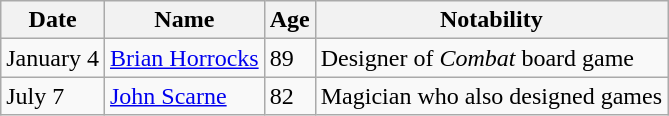<table class="wikitable">
<tr>
<th>Date</th>
<th>Name</th>
<th>Age</th>
<th>Notability</th>
</tr>
<tr>
<td>January 4</td>
<td><a href='#'>Brian Horrocks</a></td>
<td>89</td>
<td>Designer of <em>Combat</em> board game</td>
</tr>
<tr>
<td>July 7</td>
<td><a href='#'>John Scarne</a></td>
<td>82</td>
<td>Magician who also designed games</td>
</tr>
</table>
